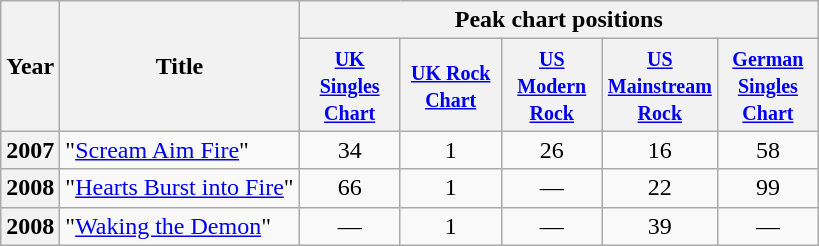<table class="wikitable plainrowheaders" style="text-align:center">
<tr>
<th rowspan="2">Year</th>
<th rowspan="2" align="center">Title</th>
<th colspan="5">Peak chart positions</th>
</tr>
<tr>
<th width="60px"><small><a href='#'>UK Singles Chart</a></small></th>
<th width="60px"><small><a href='#'>UK Rock Chart</a></small></th>
<th width="60px"><small><a href='#'>US Modern Rock</a></small></th>
<th width="60px"><small><a href='#'>US Mainstream Rock</a></small></th>
<th width="60px"><small><a href='#'>German Singles Chart</a></small></th>
</tr>
<tr>
<th scope="row">2007</th>
<td align=left>"<a href='#'>Scream Aim Fire</a>"</td>
<td>34</td>
<td>1</td>
<td>26</td>
<td>16</td>
<td>58</td>
</tr>
<tr>
<th scope="row">2008</th>
<td align=left>"<a href='#'>Hearts Burst into Fire</a>"</td>
<td>66</td>
<td>1</td>
<td>—</td>
<td>22</td>
<td>99</td>
</tr>
<tr>
<th scope="row">2008</th>
<td align=left>"<a href='#'>Waking the Demon</a>"</td>
<td>—</td>
<td>1</td>
<td>—</td>
<td>39</td>
<td>—</td>
</tr>
</table>
